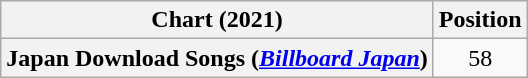<table class="wikitable plainrowheaders" style="text-align:center">
<tr>
<th scope="col">Chart (2021)</th>
<th scope="col">Position</th>
</tr>
<tr>
<th scope="row">Japan Download Songs (<em><a href='#'>Billboard Japan</a></em>)</th>
<td>58</td>
</tr>
</table>
